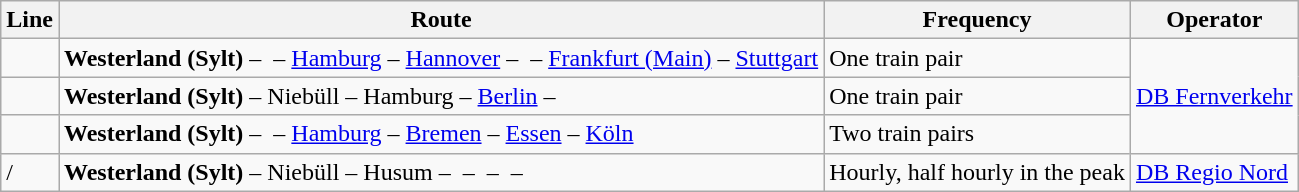<table class="wikitable">
<tr>
<th>Line</th>
<th>Route</th>
<th>Frequency</th>
<th>Operator</th>
</tr>
<tr>
<td></td>
<td><strong>Westerland (Sylt)</strong> –  – <a href='#'>Hamburg</a> – <a href='#'>Hannover</a> –  – <a href='#'>Frankfurt (Main)</a> – <a href='#'>Stuttgart</a></td>
<td>One train pair</td>
<td rowspan="3"><a href='#'>DB Fernverkehr</a></td>
</tr>
<tr>
<td></td>
<td><strong>Westerland (Sylt)</strong> – Niebüll – Hamburg – <a href='#'>Berlin</a> – </td>
<td>One train pair</td>
</tr>
<tr>
<td></td>
<td><strong>Westerland (Sylt)</strong> –  – <a href='#'>Hamburg</a> – <a href='#'>Bremen</a> – <a href='#'>Essen</a> – <a href='#'>Köln</a></td>
<td>Two train pairs</td>
</tr>
<tr>
<td> / </td>
<td><strong>Westerland (Sylt)</strong> – Niebüll – Husum –  –   –   –  </td>
<td>Hourly, half hourly in the peak</td>
<td><a href='#'>DB Regio Nord</a></td>
</tr>
</table>
